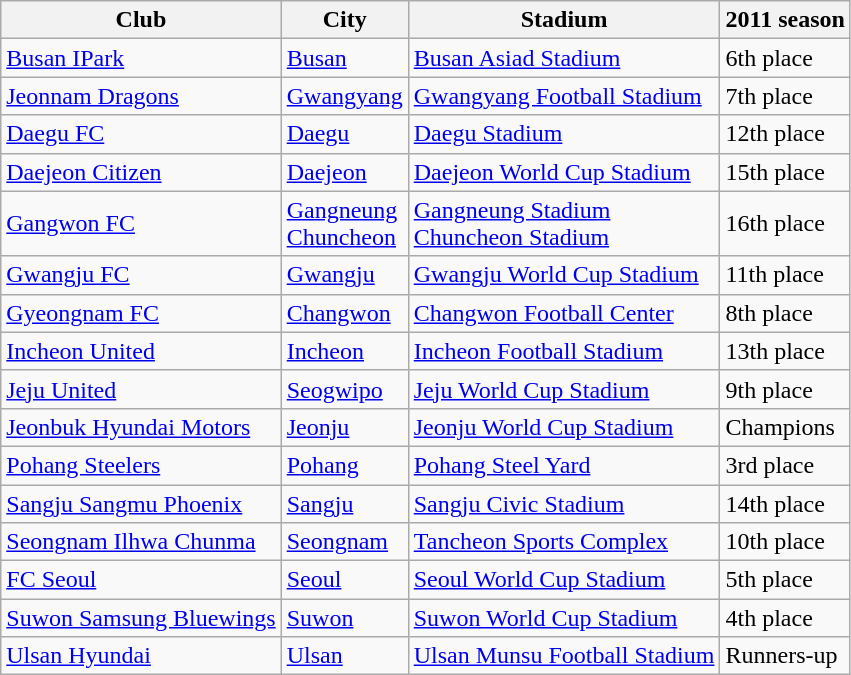<table class="wikitable sortable">
<tr>
<th>Club</th>
<th>City</th>
<th>Stadium</th>
<th>2011 season</th>
</tr>
<tr>
<td><a href='#'>Busan IPark</a></td>
<td><a href='#'>Busan</a></td>
<td><a href='#'>Busan Asiad Stadium</a></td>
<td>6th place</td>
</tr>
<tr>
<td><a href='#'>Jeonnam Dragons</a></td>
<td><a href='#'>Gwangyang</a></td>
<td><a href='#'>Gwangyang Football Stadium</a></td>
<td>7th place</td>
</tr>
<tr>
<td><a href='#'>Daegu FC</a></td>
<td><a href='#'>Daegu</a></td>
<td><a href='#'>Daegu Stadium</a></td>
<td>12th place</td>
</tr>
<tr>
<td><a href='#'>Daejeon Citizen</a></td>
<td><a href='#'>Daejeon</a></td>
<td><a href='#'>Daejeon World Cup Stadium</a></td>
<td>15th place</td>
</tr>
<tr>
<td><a href='#'>Gangwon FC</a></td>
<td><a href='#'>Gangneung</a><br><a href='#'>Chuncheon</a></td>
<td><a href='#'>Gangneung Stadium</a><br><a href='#'>Chuncheon Stadium</a></td>
<td>16th place</td>
</tr>
<tr>
<td><a href='#'>Gwangju FC</a></td>
<td><a href='#'>Gwangju</a></td>
<td><a href='#'>Gwangju World Cup Stadium</a></td>
<td>11th place</td>
</tr>
<tr>
<td><a href='#'>Gyeongnam FC</a></td>
<td><a href='#'>Changwon</a></td>
<td><a href='#'>Changwon Football Center</a></td>
<td>8th place</td>
</tr>
<tr>
<td><a href='#'>Incheon United</a></td>
<td><a href='#'>Incheon</a></td>
<td><a href='#'>Incheon Football Stadium</a></td>
<td>13th place</td>
</tr>
<tr>
<td><a href='#'>Jeju United</a></td>
<td><a href='#'>Seogwipo</a></td>
<td><a href='#'>Jeju World Cup Stadium</a></td>
<td>9th place</td>
</tr>
<tr>
<td><a href='#'>Jeonbuk Hyundai Motors</a></td>
<td><a href='#'>Jeonju</a></td>
<td><a href='#'>Jeonju World Cup Stadium</a></td>
<td>Champions</td>
</tr>
<tr>
<td><a href='#'>Pohang Steelers</a></td>
<td><a href='#'>Pohang</a></td>
<td><a href='#'>Pohang Steel Yard</a></td>
<td>3rd place</td>
</tr>
<tr>
<td><a href='#'>Sangju Sangmu Phoenix</a></td>
<td><a href='#'>Sangju</a></td>
<td><a href='#'>Sangju Civic Stadium</a></td>
<td>14th place</td>
</tr>
<tr>
<td><a href='#'>Seongnam Ilhwa Chunma</a></td>
<td><a href='#'>Seongnam</a></td>
<td><a href='#'>Tancheon Sports Complex</a></td>
<td>10th place</td>
</tr>
<tr>
<td><a href='#'>FC Seoul</a></td>
<td><a href='#'>Seoul</a></td>
<td><a href='#'>Seoul World Cup Stadium</a></td>
<td>5th place</td>
</tr>
<tr>
<td><a href='#'>Suwon Samsung Bluewings</a></td>
<td><a href='#'>Suwon</a></td>
<td><a href='#'>Suwon World Cup Stadium</a></td>
<td>4th place</td>
</tr>
<tr>
<td><a href='#'>Ulsan Hyundai</a></td>
<td><a href='#'>Ulsan</a></td>
<td><a href='#'>Ulsan Munsu Football Stadium</a></td>
<td>Runners-up</td>
</tr>
</table>
